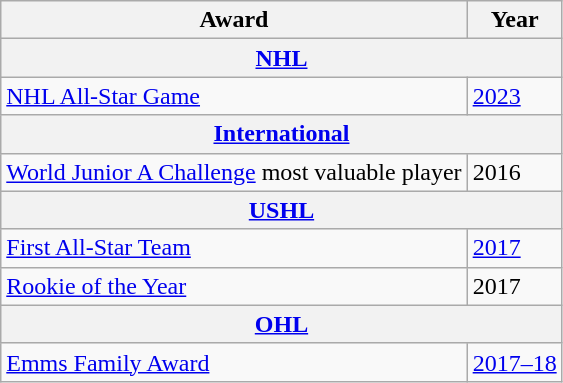<table class="wikitable">
<tr>
<th>Award</th>
<th>Year</th>
</tr>
<tr>
<th colspan="3"><a href='#'>NHL</a></th>
</tr>
<tr>
<td><a href='#'>NHL All-Star Game</a></td>
<td><a href='#'>2023</a></td>
</tr>
<tr>
<th colspan="2"><a href='#'>International</a></th>
</tr>
<tr>
<td><a href='#'>World Junior A Challenge</a> most valuable player</td>
<td>2016</td>
</tr>
<tr>
<th colspan="2"><a href='#'>USHL</a></th>
</tr>
<tr>
<td><a href='#'>First All-Star Team</a></td>
<td><a href='#'>2017</a></td>
</tr>
<tr>
<td><a href='#'>Rookie of the Year</a></td>
<td>2017</td>
</tr>
<tr>
<th colspan="2"><a href='#'>OHL</a></th>
</tr>
<tr>
<td><a href='#'>Emms Family Award</a></td>
<td><a href='#'>2017–18</a></td>
</tr>
</table>
